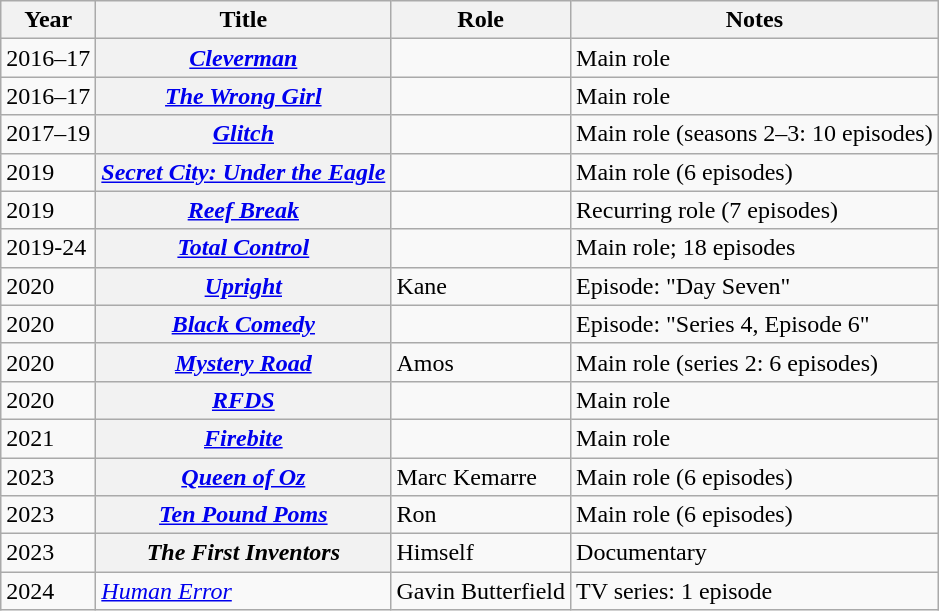<table class="wikitable plainrowheaders sortable">
<tr>
<th scope="col">Year</th>
<th scope="col">Title</th>
<th scope="col">Role</th>
<th scope="col" class="unsortable">Notes</th>
</tr>
<tr>
<td>2016–17</td>
<th scope="row"><em><a href='#'>Cleverman</a></em></th>
<td></td>
<td>Main role</td>
</tr>
<tr>
<td>2016–17</td>
<th scope="row"><em><a href='#'>The Wrong Girl</a></em></th>
<td></td>
<td>Main role</td>
</tr>
<tr>
<td>2017–19</td>
<th scope="row"><em><a href='#'>Glitch</a></em></th>
<td></td>
<td>Main role (seasons 2–3: 10 episodes)</td>
</tr>
<tr>
<td>2019</td>
<th scope="row"><em><a href='#'>Secret City: Under the Eagle</a></em></th>
<td></td>
<td>Main role (6 episodes)</td>
</tr>
<tr>
<td>2019</td>
<th scope="row"><em><a href='#'>Reef Break</a></em></th>
<td></td>
<td>Recurring role (7 episodes)</td>
</tr>
<tr>
<td>2019-24</td>
<th scope="row"><em><a href='#'>Total Control</a></em></th>
<td></td>
<td>Main role; 18 episodes</td>
</tr>
<tr>
<td>2020</td>
<th scope="row"><em><a href='#'>Upright</a></em></th>
<td>Kane</td>
<td>Episode: "Day Seven"</td>
</tr>
<tr>
<td>2020</td>
<th scope="row"><em><a href='#'>Black Comedy</a></em></th>
<td></td>
<td>Episode: "Series 4, Episode 6"</td>
</tr>
<tr>
<td>2020</td>
<th scope="row"><em><a href='#'>Mystery Road</a></em></th>
<td>Amos</td>
<td>Main role (series 2: 6 episodes)</td>
</tr>
<tr>
<td>2020</td>
<th scope="row"><em><a href='#'>RFDS</a></em></th>
<td></td>
<td>Main role</td>
</tr>
<tr>
<td>2021</td>
<th scope="row"><em><a href='#'>Firebite</a></em></th>
<td></td>
<td>Main role</td>
</tr>
<tr>
<td>2023</td>
<th scope="row"><em><a href='#'>Queen of Oz</a></em></th>
<td>Marc Kemarre</td>
<td>Main role (6 episodes)</td>
</tr>
<tr>
<td>2023</td>
<th scope="row"><em><a href='#'>Ten Pound Poms</a></em></th>
<td>Ron</td>
<td>Main role (6 episodes)</td>
</tr>
<tr>
<td>2023</td>
<th scope="row"><em>The First Inventors</em></th>
<td>Himself</td>
<td>Documentary</td>
</tr>
<tr>
<td>2024</td>
<td><a href='#'><em>Human Error</em></a></td>
<td>Gavin Butterfield</td>
<td>TV series: 1 episode</td>
</tr>
</table>
